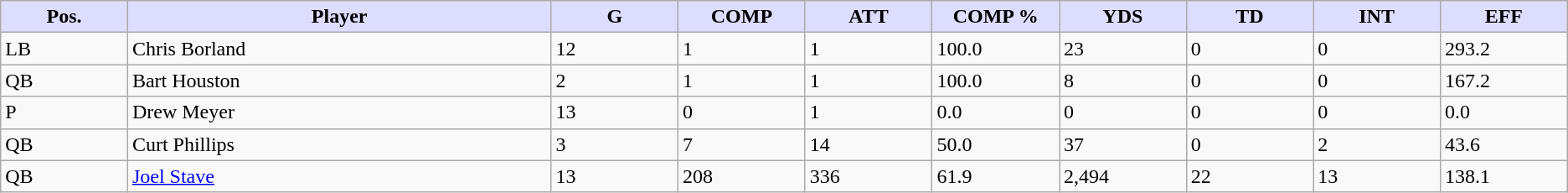<table class="wikitable sortable">
<tr>
<th style="background:#ddf; width:6%;">Pos.</th>
<th style="background:#ddf; width:20%;">Player</th>
<th style="background:#ddf; width:6%;">G</th>
<th style="background:#ddf; width:6%;">COMP</th>
<th style="background:#ddf; width:6%;">ATT</th>
<th style="background:#ddf; width:6%;">COMP %</th>
<th style="background:#ddf; width:6%;">YDS</th>
<th style="background:#ddf; width:6%;">TD</th>
<th style="background:#ddf; width:6%;">INT</th>
<th style="background:#ddf; width:6%;">EFF</th>
</tr>
<tr>
<td>LB</td>
<td>Chris Borland</td>
<td>12</td>
<td>1</td>
<td>1</td>
<td>100.0</td>
<td>23</td>
<td>0</td>
<td>0</td>
<td>293.2</td>
</tr>
<tr>
<td>QB</td>
<td>Bart Houston</td>
<td>2</td>
<td>1</td>
<td>1</td>
<td>100.0</td>
<td>8</td>
<td>0</td>
<td>0</td>
<td>167.2</td>
</tr>
<tr>
<td>P</td>
<td>Drew Meyer</td>
<td>13</td>
<td>0</td>
<td>1</td>
<td>0.0</td>
<td>0</td>
<td>0</td>
<td>0</td>
<td>0.0</td>
</tr>
<tr>
<td>QB</td>
<td>Curt Phillips</td>
<td>3</td>
<td>7</td>
<td>14</td>
<td>50.0</td>
<td>37</td>
<td>0</td>
<td>2</td>
<td>43.6</td>
</tr>
<tr>
<td>QB</td>
<td><a href='#'>Joel Stave</a></td>
<td>13</td>
<td>208</td>
<td>336</td>
<td>61.9</td>
<td>2,494</td>
<td>22</td>
<td>13</td>
<td>138.1</td>
</tr>
</table>
